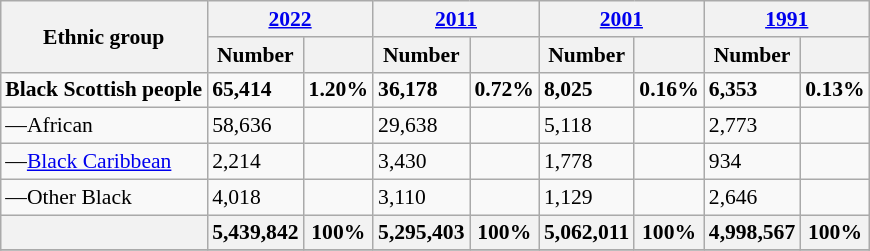<table class="wikitable sortable" style="font-size:90%; margin:auto;">
<tr>
<th rowspan="2">Ethnic group</th>
<th colspan="2"><a href='#'>2022</a></th>
<th colspan="2"><a href='#'>2011</a></th>
<th colspan="2"><a href='#'>2001</a></th>
<th colspan="2"><a href='#'>1991</a></th>
</tr>
<tr>
<th>Number</th>
<th></th>
<th>Number</th>
<th></th>
<th>Number</th>
<th></th>
<th>Number</th>
<th></th>
</tr>
<tr>
<td><strong>Black Scottish people</strong></td>
<td><strong>65,414</strong></td>
<td><strong>1.20%</strong></td>
<td><strong>36,178</strong></td>
<td><strong>0.72%</strong></td>
<td><strong>8,025</strong></td>
<td><strong>0.16%</strong></td>
<td><strong>6,353</strong></td>
<td><strong>0.13%</strong></td>
</tr>
<tr>
<td>—African</td>
<td>58,636</td>
<td></td>
<td>29,638</td>
<td></td>
<td>5,118</td>
<td></td>
<td>2,773</td>
<td></td>
</tr>
<tr>
<td>—<a href='#'>Black Caribbean</a></td>
<td>2,214</td>
<td></td>
<td>3,430</td>
<td></td>
<td>1,778</td>
<td></td>
<td>934</td>
<td></td>
</tr>
<tr>
<td>—Other Black</td>
<td>4,018</td>
<td></td>
<td>3,110</td>
<td></td>
<td>1,129</td>
<td></td>
<td>2,646</td>
<td></td>
</tr>
<tr>
<th></th>
<th>5,439,842</th>
<th>100%</th>
<th>5,295,403</th>
<th>100%</th>
<th>5,062,011</th>
<th>100%</th>
<th>4,998,567</th>
<th>100%</th>
</tr>
<tr>
</tr>
</table>
